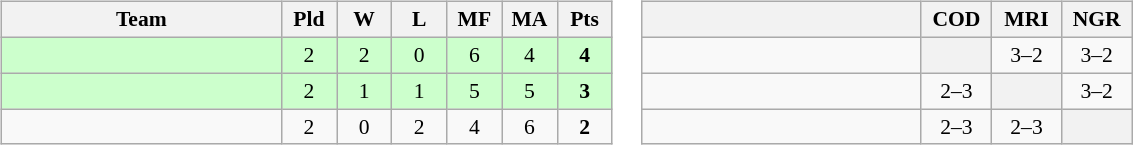<table>
<tr>
<td><br><table class="wikitable" style="text-align:center; font-size:90%">
<tr>
<th width=180>Team</th>
<th width=30>Pld</th>
<th width=30>W</th>
<th width=30>L</th>
<th width=30>MF</th>
<th width=30>MA</th>
<th width=30>Pts</th>
</tr>
<tr bgcolor="ccffcc">
<td style="text-align:left"></td>
<td>2</td>
<td>2</td>
<td>0</td>
<td>6</td>
<td>4</td>
<td><strong>4</strong></td>
</tr>
<tr bgcolor="ccffcc">
<td style="text-align:left"></td>
<td>2</td>
<td>1</td>
<td>1</td>
<td>5</td>
<td>5</td>
<td><strong>3</strong></td>
</tr>
<tr>
<td style="text-align:left"></td>
<td>2</td>
<td>0</td>
<td>2</td>
<td>4</td>
<td>6</td>
<td><strong>2</strong></td>
</tr>
</table>
</td>
<td><br><table class="wikitable" style="text-align:center; font-size:90%">
<tr>
<th width="180"> </th>
<th width="40">COD</th>
<th width="40">MRI</th>
<th width="40">NGR</th>
</tr>
<tr>
<td style="text-align:left;"></td>
<th></th>
<td>3–2</td>
<td>3–2</td>
</tr>
<tr>
<td style="text-align:left;"></td>
<td>2–3</td>
<th></th>
<td>3–2</td>
</tr>
<tr>
<td style="text-align:left;"></td>
<td>2–3</td>
<td>2–3</td>
<th></th>
</tr>
</table>
</td>
</tr>
</table>
